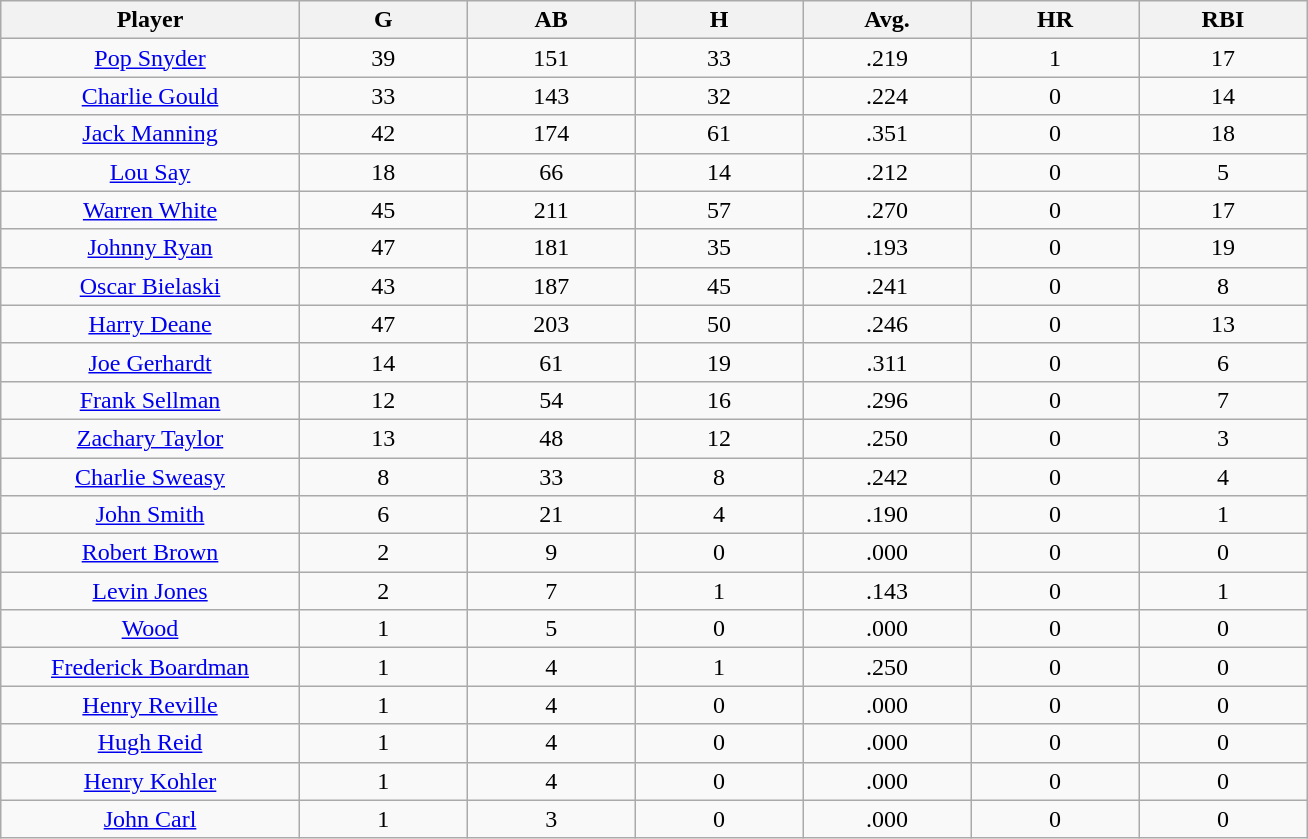<table class="wikitable sortable">
<tr>
<th bgcolor="#DDDDFF" width="16%">Player</th>
<th bgcolor="#DDDDFF" width="9%">G</th>
<th bgcolor="#DDDDFF" width="9%">AB</th>
<th bgcolor="#DDDDFF" width="9%">H</th>
<th bgcolor="#DDDDFF" width="9%">Avg.</th>
<th bgcolor="#DDDDFF" width="9%">HR</th>
<th bgcolor="#DDDDFF" width="9%">RBI</th>
</tr>
<tr align=center>
<td><a href='#'>Pop Snyder</a></td>
<td>39</td>
<td>151</td>
<td>33</td>
<td>.219</td>
<td>1</td>
<td>17</td>
</tr>
<tr align=center>
<td><a href='#'>Charlie Gould</a></td>
<td>33</td>
<td>143</td>
<td>32</td>
<td>.224</td>
<td>0</td>
<td>14</td>
</tr>
<tr align=center>
<td><a href='#'>Jack Manning</a></td>
<td>42</td>
<td>174</td>
<td>61</td>
<td>.351</td>
<td>0</td>
<td>18</td>
</tr>
<tr align=center>
<td><a href='#'>Lou Say</a></td>
<td>18</td>
<td>66</td>
<td>14</td>
<td>.212</td>
<td>0</td>
<td>5</td>
</tr>
<tr align=center>
<td><a href='#'>Warren White</a></td>
<td>45</td>
<td>211</td>
<td>57</td>
<td>.270</td>
<td>0</td>
<td>17</td>
</tr>
<tr align=center>
<td><a href='#'>Johnny Ryan</a></td>
<td>47</td>
<td>181</td>
<td>35</td>
<td>.193</td>
<td>0</td>
<td>19</td>
</tr>
<tr align=center>
<td><a href='#'>Oscar Bielaski</a></td>
<td>43</td>
<td>187</td>
<td>45</td>
<td>.241</td>
<td>0</td>
<td>8</td>
</tr>
<tr align=center>
<td><a href='#'>Harry Deane</a></td>
<td>47</td>
<td>203</td>
<td>50</td>
<td>.246</td>
<td>0</td>
<td>13</td>
</tr>
<tr align=center>
<td><a href='#'>Joe Gerhardt</a></td>
<td>14</td>
<td>61</td>
<td>19</td>
<td>.311</td>
<td>0</td>
<td>6</td>
</tr>
<tr align=center>
<td><a href='#'>Frank Sellman</a></td>
<td>12</td>
<td>54</td>
<td>16</td>
<td>.296</td>
<td>0</td>
<td>7</td>
</tr>
<tr align=center>
<td><a href='#'>Zachary Taylor</a></td>
<td>13</td>
<td>48</td>
<td>12</td>
<td>.250</td>
<td>0</td>
<td>3</td>
</tr>
<tr align=center>
<td><a href='#'>Charlie Sweasy</a></td>
<td>8</td>
<td>33</td>
<td>8</td>
<td>.242</td>
<td>0</td>
<td>4</td>
</tr>
<tr align=center>
<td><a href='#'>John Smith</a></td>
<td>6</td>
<td>21</td>
<td>4</td>
<td>.190</td>
<td>0</td>
<td>1</td>
</tr>
<tr align=center>
<td><a href='#'>Robert Brown</a></td>
<td>2</td>
<td>9</td>
<td>0</td>
<td>.000</td>
<td>0</td>
<td>0</td>
</tr>
<tr align=center>
<td><a href='#'>Levin Jones</a></td>
<td>2</td>
<td>7</td>
<td>1</td>
<td>.143</td>
<td>0</td>
<td>1</td>
</tr>
<tr align=center>
<td><a href='#'>Wood</a></td>
<td>1</td>
<td>5</td>
<td>0</td>
<td>.000</td>
<td>0</td>
<td>0</td>
</tr>
<tr align=center>
<td><a href='#'>Frederick Boardman</a></td>
<td>1</td>
<td>4</td>
<td>1</td>
<td>.250</td>
<td>0</td>
<td>0</td>
</tr>
<tr align=center>
<td><a href='#'>Henry Reville</a></td>
<td>1</td>
<td>4</td>
<td>0</td>
<td>.000</td>
<td>0</td>
<td>0</td>
</tr>
<tr align=center>
<td><a href='#'>Hugh Reid</a></td>
<td>1</td>
<td>4</td>
<td>0</td>
<td>.000</td>
<td>0</td>
<td>0</td>
</tr>
<tr align=center>
<td><a href='#'>Henry Kohler</a></td>
<td>1</td>
<td>4</td>
<td>0</td>
<td>.000</td>
<td>0</td>
<td>0</td>
</tr>
<tr align=center>
<td><a href='#'>John Carl</a></td>
<td>1</td>
<td>3</td>
<td>0</td>
<td>.000</td>
<td>0</td>
<td>0</td>
</tr>
</table>
